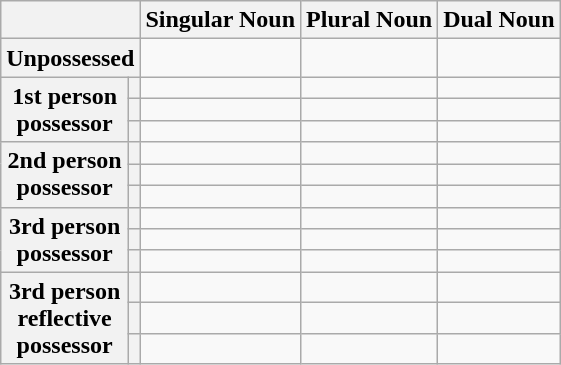<table class="wikitable" style="text-align:center;">
<tr>
<th colspan="2"></th>
<th>Singular Noun</th>
<th>Plural Noun</th>
<th>Dual Noun</th>
</tr>
<tr>
<th colspan="2">Unpossessed</th>
<td></td>
<td></td>
<td></td>
</tr>
<tr>
<th rowspan="3">1st person<br>possessor</th>
<th></th>
<td></td>
<td></td>
<td></td>
</tr>
<tr>
<th></th>
<td></td>
<td></td>
<td></td>
</tr>
<tr>
<th></th>
<td></td>
<td></td>
<td></td>
</tr>
<tr>
<th rowspan="3">2nd person<br>possessor</th>
<th></th>
<td></td>
<td></td>
<td></td>
</tr>
<tr>
<th></th>
<td></td>
<td></td>
<td></td>
</tr>
<tr>
<th></th>
<td></td>
<td></td>
<td></td>
</tr>
<tr>
<th rowspan="3">3rd person<br>possessor</th>
<th></th>
<td></td>
<td></td>
<td></td>
</tr>
<tr>
<th></th>
<td></td>
<td></td>
<td></td>
</tr>
<tr>
<th></th>
<td></td>
<td></td>
<td></td>
</tr>
<tr>
<th rowspan="3">3rd person<br>reflective<br>possessor</th>
<th></th>
<td></td>
<td></td>
<td></td>
</tr>
<tr>
<th></th>
<td></td>
<td></td>
<td></td>
</tr>
<tr>
<th></th>
<td></td>
<td></td>
<td></td>
</tr>
</table>
